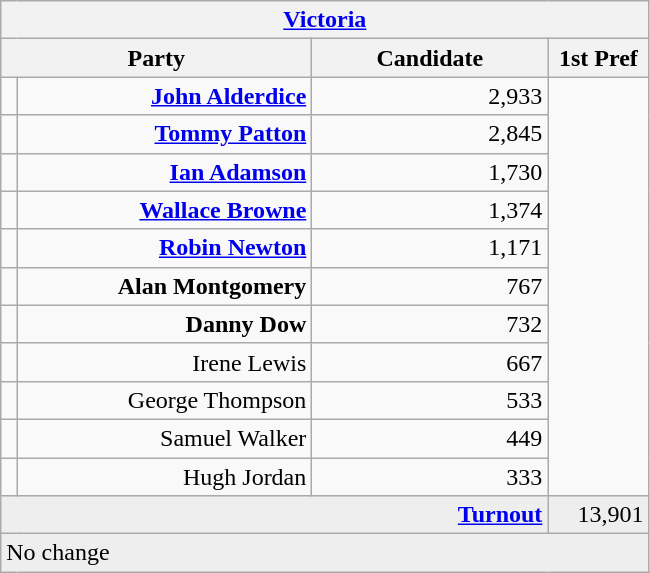<table class="wikitable">
<tr>
<th colspan="4" align="center"><a href='#'>Victoria</a></th>
</tr>
<tr>
<th colspan="2" align="center" width=200>Party</th>
<th width=150>Candidate</th>
<th width=60>1st Pref</th>
</tr>
<tr>
<td></td>
<td align="right"><strong><a href='#'>John Alderdice</a></strong></td>
<td align="right">2,933</td>
</tr>
<tr>
<td></td>
<td align="right"><strong><a href='#'>Tommy Patton</a></strong></td>
<td align="right">2,845</td>
</tr>
<tr>
<td></td>
<td align="right"><strong><a href='#'>Ian Adamson</a></strong></td>
<td align="right">1,730</td>
</tr>
<tr>
<td></td>
<td align="right"><strong><a href='#'>Wallace Browne</a></strong></td>
<td align="right">1,374</td>
</tr>
<tr>
<td></td>
<td align="right"><strong><a href='#'>Robin Newton</a></strong></td>
<td align="right">1,171</td>
</tr>
<tr>
<td></td>
<td align="right"><strong>Alan Montgomery</strong></td>
<td align="right">767</td>
</tr>
<tr>
<td></td>
<td align="right"><strong>Danny Dow</strong></td>
<td align="right">732</td>
</tr>
<tr>
<td></td>
<td align="right">Irene Lewis</td>
<td align="right">667</td>
</tr>
<tr>
<td></td>
<td align="right">George Thompson</td>
<td align="right">533</td>
</tr>
<tr>
<td></td>
<td align="right">Samuel Walker</td>
<td align="right">449</td>
</tr>
<tr>
<td></td>
<td align="right">Hugh Jordan</td>
<td align="right">333</td>
</tr>
<tr bgcolor="EEEEEE">
<td colspan=3 align="right"><strong><a href='#'>Turnout</a></strong></td>
<td align="right">13,901</td>
</tr>
<tr bgcolor="EEEEEE">
<td colspan=4 ">No change</td>
</tr>
</table>
